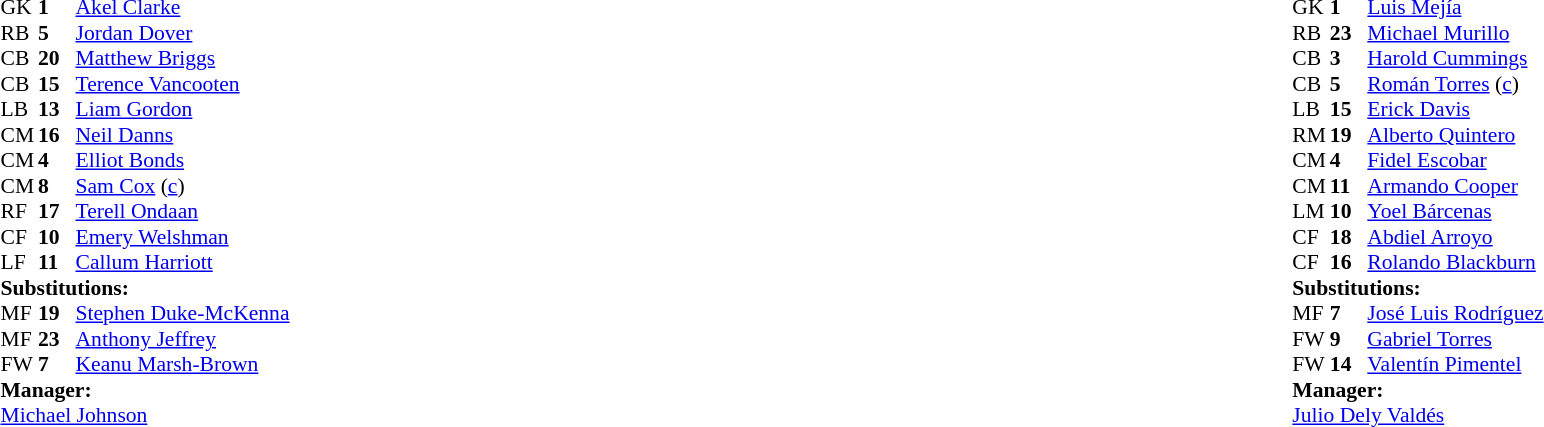<table width="100%">
<tr>
<td valign="top" width="40%"><br><table style="font-size:90%" cellspacing="0" cellpadding="0">
<tr>
<th width=25></th>
<th width=25></th>
</tr>
<tr>
<td>GK</td>
<td><strong>1</strong></td>
<td><a href='#'>Akel Clarke</a></td>
<td></td>
</tr>
<tr>
<td>RB</td>
<td><strong>5</strong></td>
<td><a href='#'>Jordan Dover</a></td>
<td></td>
</tr>
<tr>
<td>CB</td>
<td><strong>20</strong></td>
<td><a href='#'>Matthew Briggs</a></td>
</tr>
<tr>
<td>CB</td>
<td><strong>15</strong></td>
<td><a href='#'>Terence Vancooten</a></td>
</tr>
<tr>
<td>LB</td>
<td><strong>13</strong></td>
<td><a href='#'>Liam Gordon</a></td>
<td></td>
</tr>
<tr>
<td>CM</td>
<td><strong>16</strong></td>
<td><a href='#'>Neil Danns</a></td>
</tr>
<tr>
<td>CM</td>
<td><strong>4</strong></td>
<td><a href='#'>Elliot Bonds</a></td>
<td></td>
<td></td>
</tr>
<tr>
<td>CM</td>
<td><strong>8</strong></td>
<td><a href='#'>Sam Cox</a> (<a href='#'>c</a>)</td>
</tr>
<tr>
<td>RF</td>
<td><strong>17</strong></td>
<td><a href='#'>Terell Ondaan</a></td>
<td></td>
<td></td>
</tr>
<tr>
<td>CF</td>
<td><strong>10</strong></td>
<td><a href='#'>Emery Welshman</a></td>
<td></td>
</tr>
<tr>
<td>LF</td>
<td><strong>11</strong></td>
<td><a href='#'>Callum Harriott</a></td>
<td></td>
<td></td>
</tr>
<tr>
<td colspan=3><strong>Substitutions:</strong></td>
</tr>
<tr>
<td>MF</td>
<td><strong>19</strong></td>
<td><a href='#'>Stephen Duke-McKenna</a></td>
<td></td>
<td></td>
</tr>
<tr>
<td>MF</td>
<td><strong>23</strong></td>
<td><a href='#'>Anthony Jeffrey</a></td>
<td></td>
<td></td>
</tr>
<tr>
<td>FW</td>
<td><strong>7</strong></td>
<td><a href='#'>Keanu Marsh-Brown</a></td>
<td></td>
<td></td>
</tr>
<tr>
<td colspan=3><strong>Manager:</strong></td>
</tr>
<tr>
<td colspan=3> <a href='#'>Michael Johnson</a></td>
</tr>
</table>
</td>
<td valign="top"></td>
<td valign="top" width="50%"><br><table style="font-size:90%; margin:auto" cellspacing="0" cellpadding="0">
<tr>
<th width=25></th>
<th width=25></th>
</tr>
<tr>
<td>GK</td>
<td><strong>1</strong></td>
<td><a href='#'>Luis Mejía</a></td>
</tr>
<tr>
<td>RB</td>
<td><strong>23</strong></td>
<td><a href='#'>Michael Murillo</a></td>
</tr>
<tr>
<td>CB</td>
<td><strong>3</strong></td>
<td><a href='#'>Harold Cummings</a></td>
</tr>
<tr>
<td>CB</td>
<td><strong>5</strong></td>
<td><a href='#'>Román Torres</a> (<a href='#'>c</a>)</td>
</tr>
<tr>
<td>LB</td>
<td><strong>15</strong></td>
<td><a href='#'>Erick Davis</a></td>
</tr>
<tr>
<td>RM</td>
<td><strong>19</strong></td>
<td><a href='#'>Alberto Quintero</a></td>
</tr>
<tr>
<td>CM</td>
<td><strong>4</strong></td>
<td><a href='#'>Fidel Escobar</a></td>
</tr>
<tr>
<td>CM</td>
<td><strong>11</strong></td>
<td><a href='#'>Armando Cooper</a></td>
</tr>
<tr>
<td>LM</td>
<td><strong>10</strong></td>
<td><a href='#'>Yoel Bárcenas</a></td>
<td></td>
<td></td>
</tr>
<tr>
<td>CF</td>
<td><strong>18</strong></td>
<td><a href='#'>Abdiel Arroyo</a></td>
<td></td>
<td></td>
</tr>
<tr>
<td>CF</td>
<td><strong>16</strong></td>
<td><a href='#'>Rolando Blackburn</a></td>
<td></td>
<td></td>
</tr>
<tr>
<td colspan=3><strong>Substitutions:</strong></td>
</tr>
<tr>
<td>MF</td>
<td><strong>7</strong></td>
<td><a href='#'>José Luis Rodríguez</a></td>
<td></td>
<td></td>
</tr>
<tr>
<td>FW</td>
<td><strong>9</strong></td>
<td><a href='#'>Gabriel Torres</a></td>
<td></td>
<td></td>
</tr>
<tr>
<td>FW</td>
<td><strong>14</strong></td>
<td><a href='#'>Valentín Pimentel</a></td>
<td></td>
<td></td>
</tr>
<tr>
<td colspan=3><strong>Manager:</strong></td>
</tr>
<tr>
<td colspan=3><a href='#'>Julio Dely Valdés</a></td>
</tr>
</table>
</td>
</tr>
</table>
